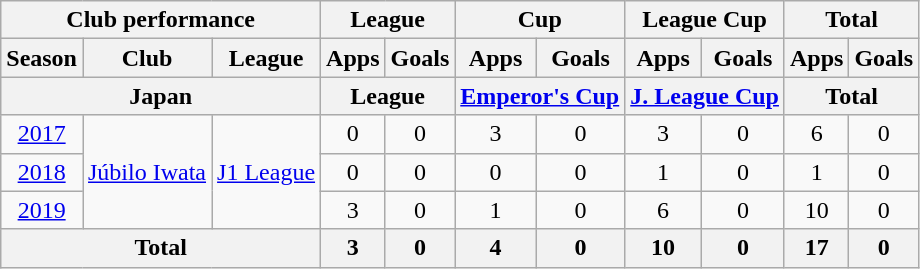<table class="wikitable" style="text-align:center;">
<tr>
<th colspan=3>Club performance</th>
<th colspan=2>League</th>
<th colspan=2>Cup</th>
<th colspan=2>League Cup</th>
<th colspan=2>Total</th>
</tr>
<tr>
<th>Season</th>
<th>Club</th>
<th>League</th>
<th>Apps</th>
<th>Goals</th>
<th>Apps</th>
<th>Goals</th>
<th>Apps</th>
<th>Goals</th>
<th>Apps</th>
<th>Goals</th>
</tr>
<tr>
<th colspan=3>Japan</th>
<th colspan=2>League</th>
<th colspan=2><a href='#'>Emperor's Cup</a></th>
<th colspan=2><a href='#'>J. League Cup</a></th>
<th colspan=2>Total</th>
</tr>
<tr>
<td><a href='#'>2017</a></td>
<td rowspan="3"><a href='#'>Júbilo Iwata</a></td>
<td rowspan="3"><a href='#'>J1 League</a></td>
<td>0</td>
<td>0</td>
<td>3</td>
<td>0</td>
<td>3</td>
<td>0</td>
<td>6</td>
<td>0</td>
</tr>
<tr>
<td><a href='#'>2018</a></td>
<td>0</td>
<td>0</td>
<td>0</td>
<td>0</td>
<td>1</td>
<td>0</td>
<td>1</td>
<td>0</td>
</tr>
<tr>
<td><a href='#'>2019</a></td>
<td>3</td>
<td>0</td>
<td>1</td>
<td>0</td>
<td>6</td>
<td>0</td>
<td>10</td>
<td>0</td>
</tr>
<tr>
<th colspan=3>Total</th>
<th>3</th>
<th>0</th>
<th>4</th>
<th>0</th>
<th>10</th>
<th>0</th>
<th>17</th>
<th>0</th>
</tr>
</table>
